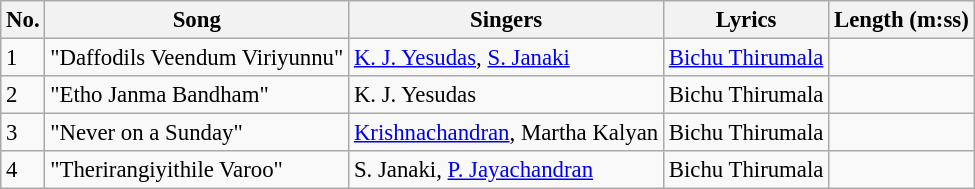<table class="wikitable" style="font-size:95%;">
<tr>
<th>No.</th>
<th>Song</th>
<th>Singers</th>
<th>Lyrics</th>
<th>Length (m:ss)</th>
</tr>
<tr>
<td>1</td>
<td>"Daffodils Veendum Viriyunnu"</td>
<td><a href='#'>K. J. Yesudas</a>, <a href='#'>S. Janaki</a></td>
<td><a href='#'>Bichu Thirumala</a></td>
<td></td>
</tr>
<tr>
<td>2</td>
<td>"Etho Janma Bandham"</td>
<td>K. J. Yesudas</td>
<td>Bichu Thirumala</td>
<td></td>
</tr>
<tr>
<td>3</td>
<td>"Never on a Sunday"</td>
<td><a href='#'>Krishnachandran</a>, Martha Kalyan</td>
<td>Bichu Thirumala</td>
<td></td>
</tr>
<tr>
<td>4</td>
<td>"Therirangiyithile Varoo"</td>
<td>S. Janaki, <a href='#'>P. Jayachandran</a></td>
<td>Bichu Thirumala</td>
<td></td>
</tr>
</table>
